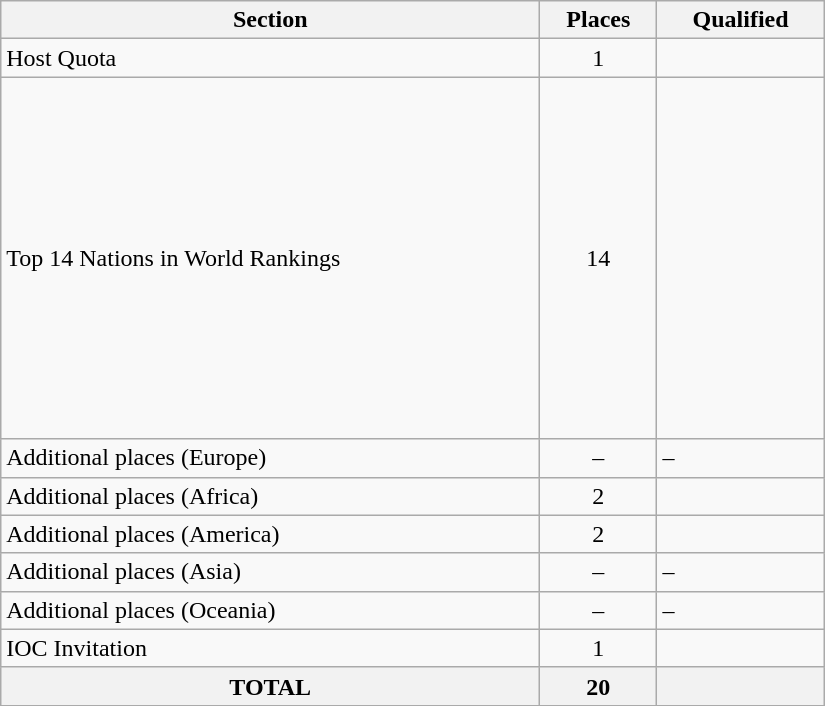<table class="wikitable" width=550>
<tr>
<th>Section</th>
<th>Places</th>
<th>Qualified</th>
</tr>
<tr>
<td>Host Quota</td>
<td align="center">1</td>
<td></td>
</tr>
<tr>
<td>Top 14 Nations in World Rankings</td>
<td align="center">14</td>
<td><br><br><br><br><br><br><br><br><br><br><br><br><br></td>
</tr>
<tr>
<td>Additional places (Europe)</td>
<td align="center">–</td>
<td>–</td>
</tr>
<tr>
<td>Additional places (Africa)</td>
<td align="center">2</td>
<td><br></td>
</tr>
<tr>
<td>Additional places (America)</td>
<td align="center">2</td>
<td><br></td>
</tr>
<tr>
<td>Additional places (Asia)</td>
<td align="center">–</td>
<td>–</td>
</tr>
<tr>
<td>Additional places (Oceania)</td>
<td align="center">–</td>
<td>–</td>
</tr>
<tr>
<td>IOC Invitation</td>
<td align="center">1</td>
<td></td>
</tr>
<tr>
<th>TOTAL</th>
<th>20</th>
<th></th>
</tr>
</table>
